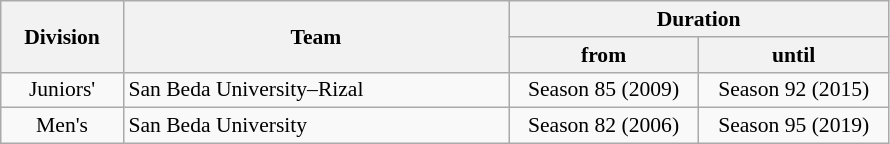<table class="wikitable" style="font-size:90%; text-align:center;">
<tr>
<th rowspan="2" width="75px">Division</th>
<th rowspan="2" width="250px">Team</th>
<th colspan="2">Duration</th>
</tr>
<tr>
<th width="120px">from</th>
<th width="120px">until</th>
</tr>
<tr>
<td>Juniors'</td>
<td align="left">San Beda University–Rizal</td>
<td>Season 85 (2009)</td>
<td>Season 92 (2015)</td>
</tr>
<tr>
<td>Men's</td>
<td align="left">San Beda University</td>
<td>Season 82 (2006)</td>
<td>Season 95 (2019)</td>
</tr>
</table>
